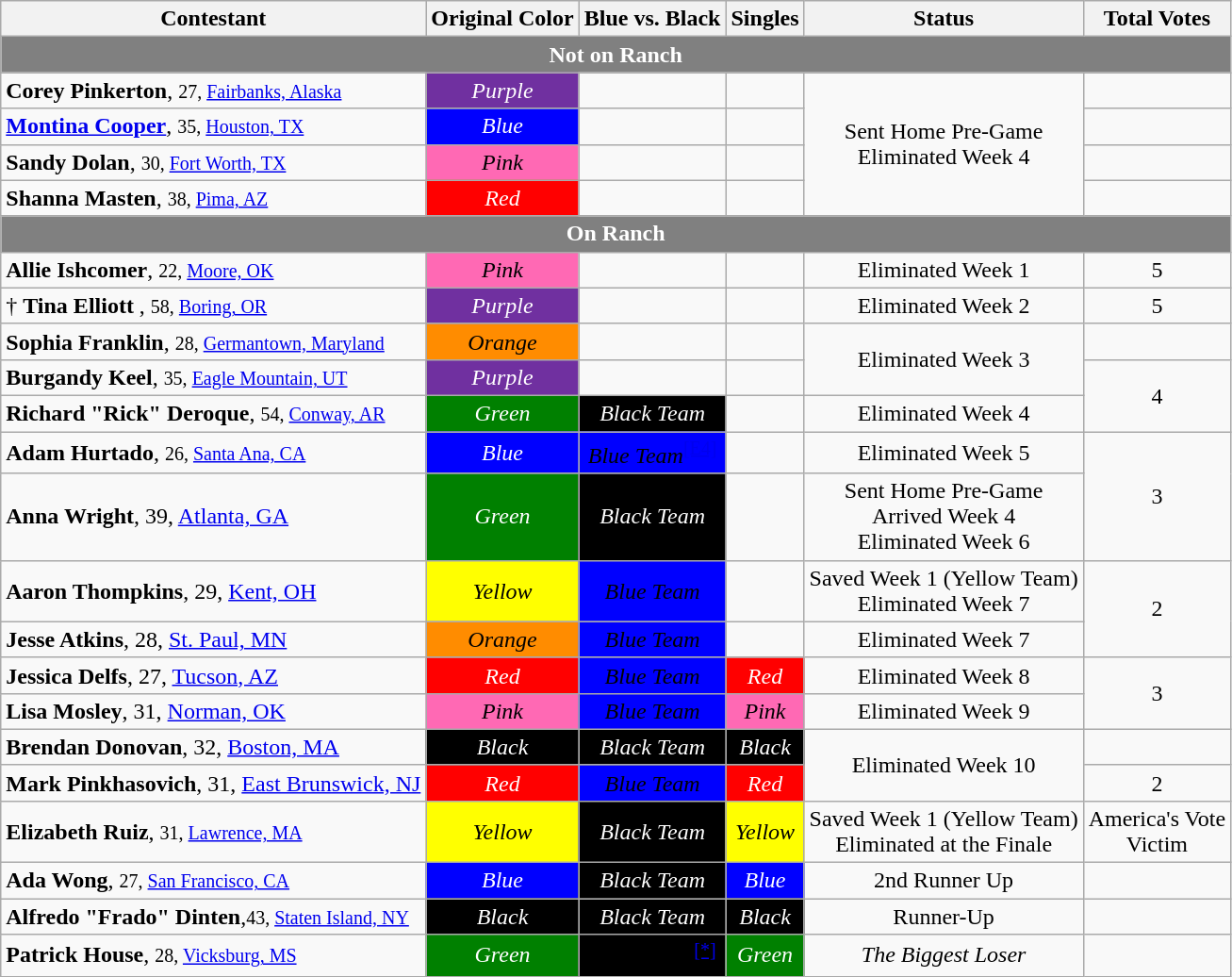<table class="wikitable sortable" style="text-align:center" align="center">
<tr>
<th>Contestant</th>
<th>Original Color</th>
<th>Blue vs. Black</th>
<th>Singles</th>
<th>Status</th>
<th>Total Votes</th>
</tr>
<tr>
<th colspan="6" style="background:gray; color:white;">Not on Ranch</th>
</tr>
<tr>
<td align="left"><strong>Corey Pinkerton</strong>, <small>27, <a href='#'>Fairbanks, Alaska</a></small></td>
<td style="background:#7030A0; color:white;"><em>Purple</em></td>
<td></td>
<td></td>
<td rowspan=4>Sent Home Pre-Game<br>Eliminated Week 4</td>
<td></td>
</tr>
<tr>
<td align="left"><strong><a href='#'>Montina Cooper</a></strong>, <small>35, <a href='#'>Houston, TX</a></small></td>
<td style="background:blue; color:white;"><em>Blue</em></td>
<td></td>
<td></td>
<td></td>
</tr>
<tr>
<td align="left"><strong>Sandy Dolan</strong>, <small>30, <a href='#'>Fort Worth, TX</a></small></td>
<td style="background:#FF69B4;"><em>Pink</em></td>
<td></td>
<td></td>
<td></td>
</tr>
<tr>
<td align="left"><strong>Shanna Masten</strong>, <small>38, <a href='#'>Pima, AZ</a></small></td>
<td style="background:red; color:white;"><em>Red</em></td>
<td></td>
<td></td>
<td></td>
</tr>
<tr>
<th colspan="6" style="background:gray; color:white;">On Ranch</th>
</tr>
<tr>
<td align="left"><strong>Allie Ishcomer</strong>, <small>22, <a href='#'>Moore, OK</a></small></td>
<td style="background:#FF69B4;"><em>Pink</em></td>
<td></td>
<td></td>
<td>Eliminated Week 1</td>
<td>5</td>
</tr>
<tr>
<td align="left">† <strong>Tina Elliott </strong>, <small>58, <a href='#'>Boring, OR</a></small></td>
<td style="background:#7030A0; color:white;"><em>Purple</em></td>
<td></td>
<td></td>
<td>Eliminated Week 2</td>
<td>5</td>
</tr>
<tr>
<td align="left"><strong>Sophia Franklin</strong>, <small>28, <a href='#'>Germantown, Maryland</a></small></td>
<td style="background:darkorange;"><em>Orange</em></td>
<td></td>
<td></td>
<td rowspan=2>Eliminated Week 3</td>
<td></td>
</tr>
<tr>
<td align="left"><strong>Burgandy Keel</strong>, <small>35, <a href='#'>Eagle Mountain, UT</a></small></td>
<td style="background:#7030A0; color:white;"><em>Purple</em></td>
<td></td>
<td></td>
<td rowspan=2>4</td>
</tr>
<tr>
<td align="left"><strong>Richard "Rick" Deroque</strong>, <small>54, <a href='#'>Conway, AR</a></small></td>
<td style="background:green; color:white;"><em>Green</em></td>
<td style="background:black;color:white;"><em>Black Team</em></td>
<td></td>
<td>Eliminated Week 4</td>
</tr>
<tr>
<td align="left"><strong>Adam Hurtado</strong>, <small>26, <a href='#'>Santa Ana, CA</a></small></td>
<td style="background:blue; color:white;"><em>Blue</em></td>
<td style="background:blue;"><span><em>Blue Team</em></span><sup><a href='#'><span>[E4]</span></a></sup></td>
<td></td>
<td>Eliminated Week 5</td>
<td rowspan=2>3</td>
</tr>
<tr>
<td align="left"><strong>Anna Wright</strong>, 39, <a href='#'>Atlanta, GA</a></td>
<td style="background:green; color:white;"><em>Green</em></td>
<td style="background:black;color:white;"><em>Black Team</em></td>
<td></td>
<td>Sent Home Pre-Game<br>Arrived Week 4<br>Eliminated Week 6</td>
</tr>
<tr>
<td align="left"><strong>Aaron Thompkins</strong>, 29, <a href='#'>Kent, OH</a></td>
<td style="background:yellow;"><em>Yellow</em></td>
<td style="background:blue;"><span><em>Blue Team</em></span></td>
<td></td>
<td>Saved Week 1 (Yellow Team)<br>Eliminated Week 7</td>
<td rowspan=2>2</td>
</tr>
<tr>
<td align="left"><strong>Jesse Atkins</strong>, 28, <a href='#'>St. Paul, MN</a></td>
<td style="background:darkorange;"><em>Orange</em></td>
<td style="background:blue;"><span><em>Blue Team</em></span></td>
<td></td>
<td>Eliminated Week 7</td>
</tr>
<tr>
<td align="left"><strong>Jessica Delfs</strong>, 27, <a href='#'>Tucson, AZ</a></td>
<td style="background:red; color:white;"><em>Red</em></td>
<td style="background:blue;"><span><em>Blue Team</em></span></td>
<td style="background:red; color:white;"><em>Red</em></td>
<td>Eliminated Week 8</td>
<td rowspan=2>3</td>
</tr>
<tr>
<td align="left"><strong>Lisa Mosley</strong>, 31, <a href='#'>Norman, OK</a></td>
<td style="background:#FF69B4;"><em>Pink</em></td>
<td style="background:blue;"><span><em>Blue Team</em></span></td>
<td style="background:#FF69B4;"><em>Pink</em></td>
<td>Eliminated Week 9</td>
</tr>
<tr>
<td align="left"><strong>Brendan Donovan</strong>, 32, <a href='#'>Boston, MA</a></td>
<td style="background:black; color:white;"><em>Black</em></td>
<td style="background:black;color:white;"><em>Black Team</em></td>
<td style="background:black; color:white;"><em>Black</em></td>
<td rowspan=2>Eliminated Week 10</td>
<td></td>
</tr>
<tr>
<td align="left"><strong>Mark Pinkhasovich</strong>, 31, <a href='#'>East Brunswick, NJ</a></td>
<td style="background:red; color:white;"><em>Red</em></td>
<td style="background:blue;"><span><em>Blue Team</em></span></td>
<td style="background:red; color:white;"><em>Red</em></td>
<td>2</td>
</tr>
<tr>
<td align="left"><strong>Elizabeth Ruiz</strong>, <small>31, <a href='#'>Lawrence, MA</a></small></td>
<td style="background:yellow; color:black;"><em>Yellow</em></td>
<td style="background:black;color:white;"><em>Black Team</em></td>
<td style="background:yellow; color:black;"><em>Yellow</em></td>
<td>Saved Week 1 (Yellow Team)<br>Eliminated at the Finale</td>
<td>America's Vote<br>Victim</td>
</tr>
<tr>
<td align="left"><strong>Ada Wong</strong>, <small>27, <a href='#'>San Francisco, CA</a></small></td>
<td style="background:blue; color:white;"><em>Blue</em></td>
<td style="background:black;color:white;"><em>Black Team</em></td>
<td style="background:blue; color:white;"><em>Blue</em></td>
<td>2nd Runner Up</td>
<td></td>
</tr>
<tr>
<td align="left"><strong>Alfredo "Frado" Dinten</strong>,<small>43, <a href='#'>Staten Island, NY</a></small></td>
<td style="background:black; color:white;"><em>Black</em></td>
<td style="background:black;color:white;"><em>Black Team</em></td>
<td style="background:black; color:white;"><em>Black</em></td>
<td>Runner-Up</td>
<td></td>
</tr>
<tr>
<td align="left"><strong>Patrick House</strong>, <small>28, <a href='#'>Vicksburg, MS</a></small></td>
<td style="background:green; color:white;"><em>Green</em></td>
<td style="background:black;"><span><em>Black Team</em></span><sup><a href='#'><span>[*]</span></a></sup></td>
<td style="background:green; color:white;"><em>Green</em></td>
<td><em>The Biggest Loser</em></td>
<td></td>
</tr>
</table>
